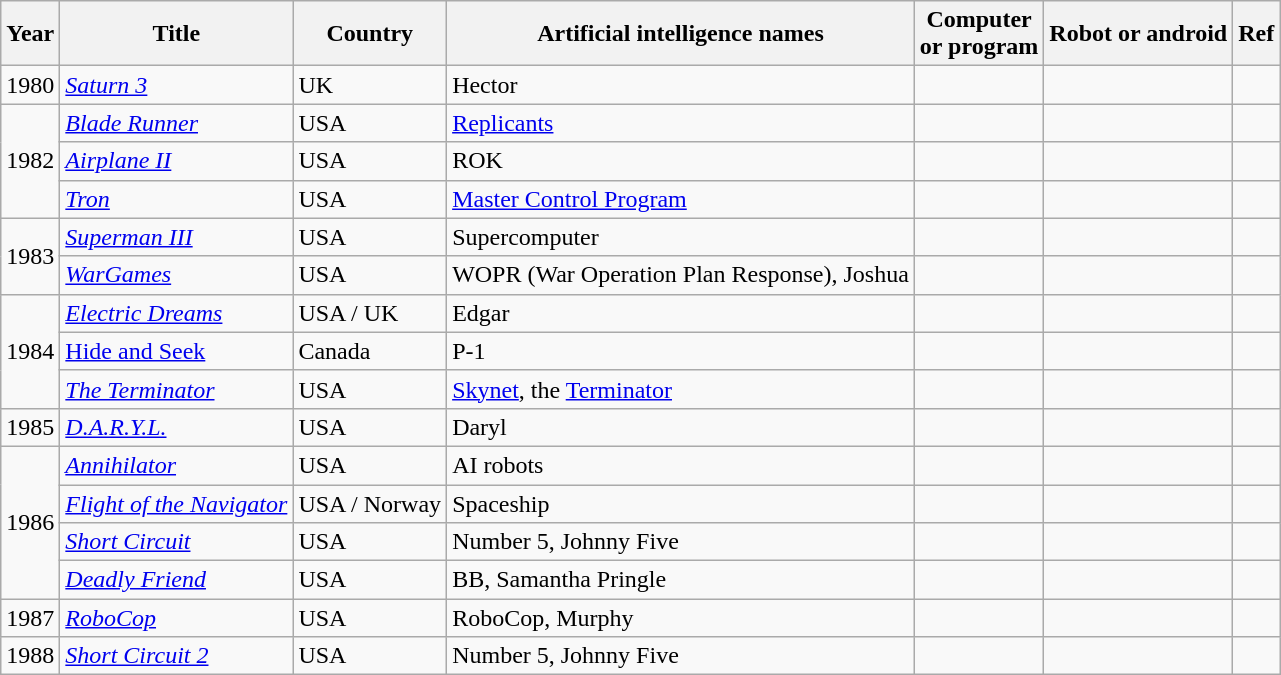<table class="wikitable sortable mw-datatable">
<tr>
<th>Year</th>
<th>Title</th>
<th>Country</th>
<th>Artificial intelligence names</th>
<th>Computer<br>or
program</th>
<th>Robot or android</th>
<th>Ref</th>
</tr>
<tr>
<td>1980</td>
<td><em><a href='#'>Saturn 3</a></em></td>
<td>UK</td>
<td>Hector</td>
<td></td>
<td></td>
<td></td>
</tr>
<tr>
<td rowspan="3">1982</td>
<td><em><a href='#'>Blade Runner</a></em></td>
<td>USA</td>
<td><a href='#'>Replicants</a></td>
<td></td>
<td></td>
<td></td>
</tr>
<tr>
<td><em><a href='#'>Airplane II</a></em></td>
<td>USA</td>
<td>ROK</td>
<td></td>
<td></td>
<td></td>
</tr>
<tr>
<td><em><a href='#'>Tron</a></em></td>
<td>USA</td>
<td><a href='#'>Master Control Program</a></td>
<td></td>
<td></td>
<td></td>
</tr>
<tr>
<td rowspan="2">1983</td>
<td><em><a href='#'>Superman III</a></em></td>
<td>USA</td>
<td>Supercomputer</td>
<td></td>
<td></td>
<td></td>
</tr>
<tr>
<td><em><a href='#'>WarGames</a></em></td>
<td>USA</td>
<td>WOPR (War Operation Plan Response), Joshua</td>
<td></td>
<td></td>
<td></td>
</tr>
<tr>
<td rowspan="3">1984</td>
<td><em><a href='#'>Electric Dreams</a></em></td>
<td>USA / UK</td>
<td>Edgar</td>
<td></td>
<td></td>
<td></td>
</tr>
<tr>
<td><a href='#'>Hide and Seek</a></td>
<td>Canada</td>
<td>P-1</td>
<td></td>
<td></td>
<td></td>
</tr>
<tr>
<td><em><a href='#'>The Terminator</a></em></td>
<td>USA</td>
<td><a href='#'>Skynet</a>, the <a href='#'>Terminator</a></td>
<td></td>
<td></td>
<td></td>
</tr>
<tr>
<td>1985</td>
<td><em><a href='#'>D.A.R.Y.L.</a></em></td>
<td>USA</td>
<td>Daryl</td>
<td></td>
<td></td>
<td></td>
</tr>
<tr>
<td rowspan="4">1986</td>
<td><em><a href='#'>Annihilator</a></em></td>
<td>USA</td>
<td>AI robots</td>
<td></td>
<td></td>
<td></td>
</tr>
<tr>
<td><em><a href='#'>Flight of the Navigator</a></em></td>
<td>USA / Norway</td>
<td>Spaceship</td>
<td></td>
<td></td>
<td></td>
</tr>
<tr>
<td><em><a href='#'>Short Circuit</a></em></td>
<td>USA</td>
<td>Number 5, Johnny Five</td>
<td></td>
<td></td>
<td></td>
</tr>
<tr>
<td><em><a href='#'>Deadly Friend</a></em></td>
<td>USA</td>
<td>BB, Samantha Pringle</td>
<td></td>
<td></td>
<td></td>
</tr>
<tr>
<td>1987</td>
<td><em><a href='#'>RoboCop</a></em></td>
<td>USA</td>
<td>RoboCop, Murphy</td>
<td></td>
<td></td>
<td></td>
</tr>
<tr>
<td>1988</td>
<td><em><a href='#'>Short Circuit 2</a></em></td>
<td>USA</td>
<td>Number 5, Johnny Five</td>
<td></td>
<td></td>
<td></td>
</tr>
</table>
